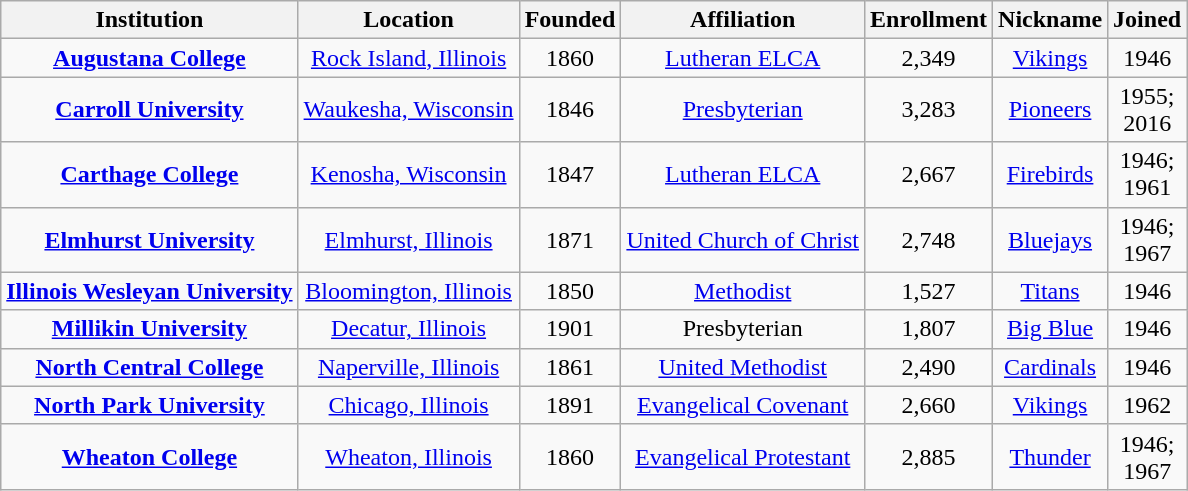<table class="wikitable sortable" style="text-align:center">
<tr>
<th>Institution</th>
<th>Location</th>
<th>Founded</th>
<th>Affiliation</th>
<th>Enrollment</th>
<th>Nickname</th>
<th>Joined</th>
</tr>
<tr>
<td><strong><a href='#'>Augustana College</a></strong></td>
<td><a href='#'>Rock Island, Illinois</a></td>
<td>1860</td>
<td><a href='#'>Lutheran ELCA</a></td>
<td>2,349</td>
<td><a href='#'>Vikings</a></td>
<td>1946</td>
</tr>
<tr>
<td><strong><a href='#'>Carroll University</a></strong></td>
<td><a href='#'>Waukesha, Wisconsin</a></td>
<td>1846</td>
<td><a href='#'>Presbyterian</a></td>
<td>3,283</td>
<td><a href='#'>Pioneers</a></td>
<td>1955;<br>2016</td>
</tr>
<tr>
<td><strong><a href='#'>Carthage College</a></strong></td>
<td><a href='#'>Kenosha, Wisconsin</a></td>
<td>1847</td>
<td><a href='#'>Lutheran ELCA</a></td>
<td>2,667</td>
<td><a href='#'>Firebirds</a></td>
<td>1946;<br>1961</td>
</tr>
<tr>
<td><strong><a href='#'>Elmhurst University</a></strong></td>
<td><a href='#'>Elmhurst, Illinois</a></td>
<td>1871</td>
<td><a href='#'>United Church of Christ</a></td>
<td>2,748</td>
<td><a href='#'>Bluejays</a></td>
<td>1946;<br>1967</td>
</tr>
<tr>
<td><strong><a href='#'>Illinois Wesleyan University</a></strong></td>
<td><a href='#'>Bloomington, Illinois</a></td>
<td>1850</td>
<td><a href='#'>Methodist</a></td>
<td>1,527</td>
<td><a href='#'>Titans</a></td>
<td>1946</td>
</tr>
<tr>
<td><strong><a href='#'>Millikin University</a></strong></td>
<td><a href='#'>Decatur, Illinois</a></td>
<td>1901</td>
<td>Presbyterian</td>
<td>1,807</td>
<td><a href='#'>Big Blue</a></td>
<td>1946</td>
</tr>
<tr>
<td><strong><a href='#'>North Central College</a></strong></td>
<td><a href='#'>Naperville, Illinois</a></td>
<td>1861</td>
<td><a href='#'>United Methodist</a></td>
<td>2,490</td>
<td><a href='#'>Cardinals</a></td>
<td>1946</td>
</tr>
<tr>
<td><strong><a href='#'>North Park University</a></strong></td>
<td><a href='#'>Chicago, Illinois</a></td>
<td>1891</td>
<td><a href='#'>Evangelical Covenant</a></td>
<td>2,660</td>
<td><a href='#'>Vikings</a></td>
<td>1962</td>
</tr>
<tr>
<td><strong><a href='#'>Wheaton College</a></strong></td>
<td><a href='#'>Wheaton, Illinois</a></td>
<td>1860</td>
<td><a href='#'>Evangelical Protestant</a></td>
<td>2,885</td>
<td><a href='#'>Thunder</a></td>
<td>1946;<br>1967</td>
</tr>
</table>
